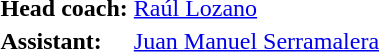<table>
<tr>
<td><strong>Head coach:</strong></td>
<td><a href='#'>Raúl Lozano</a></td>
</tr>
<tr>
<td><strong>Assistant:</strong></td>
<td><a href='#'>Juan Manuel Serramalera</a></td>
</tr>
</table>
